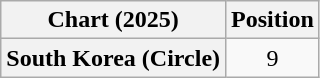<table class="wikitable plainrowheaders" style="text-align:center">
<tr>
<th scope="col">Chart (2025)</th>
<th scope="col">Position</th>
</tr>
<tr>
<th scope="row">South Korea (Circle)</th>
<td>9</td>
</tr>
</table>
